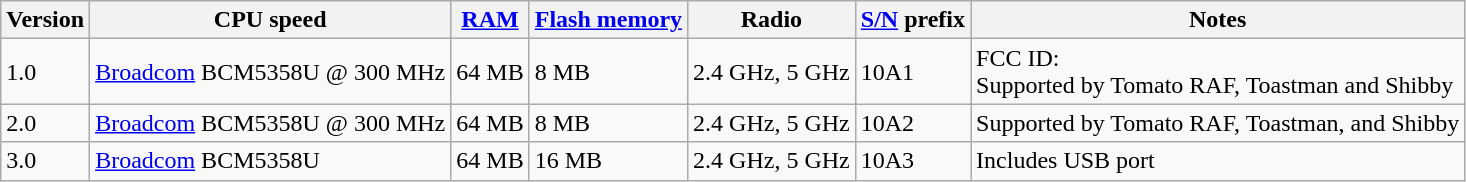<table class="wikitable">
<tr>
<th>Version</th>
<th>CPU speed</th>
<th><a href='#'>RAM</a></th>
<th><a href='#'>Flash memory</a></th>
<th>Radio</th>
<th><a href='#'>S/N</a> prefix</th>
<th>Notes</th>
</tr>
<tr>
<td>1.0</td>
<td><a href='#'>Broadcom</a> BCM5358U @ 300 MHz</td>
<td>64 MB</td>
<td>8 MB</td>
<td>2.4 GHz, 5 GHz</td>
<td>10A1</td>
<td>FCC ID: <br>Supported by Tomato RAF, Toastman and Shibby</td>
</tr>
<tr>
<td>2.0</td>
<td><a href='#'>Broadcom</a> BCM5358U @ 300 MHz</td>
<td>64 MB</td>
<td>8 MB</td>
<td>2.4 GHz, 5 GHz</td>
<td>10A2</td>
<td>Supported by Tomato RAF, Toastman, and Shibby</td>
</tr>
<tr>
<td>3.0</td>
<td><a href='#'>Broadcom</a> BCM5358U</td>
<td>64 MB</td>
<td>16 MB</td>
<td>2.4 GHz, 5 GHz</td>
<td>10A3</td>
<td>Includes USB port</td>
</tr>
</table>
